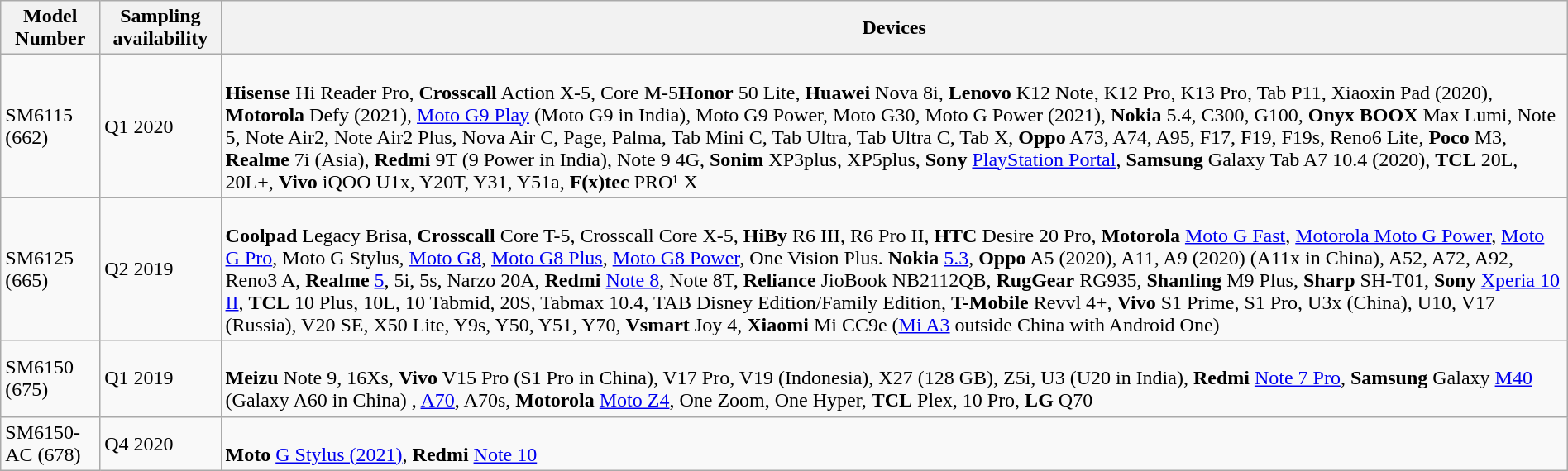<table class="wikitable" style="width:100%">
<tr>
<th>Model Number</th>
<th>Sampling availability</th>
<th>Devices</th>
</tr>
<tr>
<td>SM6115 (662)</td>
<td>Q1 2020</td>
<td><br><strong>Hisense</strong> Hi Reader Pro, <strong>Crosscall</strong> Action X-5, Core M-5<strong>Honor</strong> 50 Lite, <strong>Huawei</strong> Nova 8i, <strong>Lenovo</strong> K12 Note, K12 Pro, K13 Pro, Tab P11, Xiaoxin Pad (2020), <strong>Motorola</strong> Defy (2021), <a href='#'>Moto G9 Play</a> (Moto G9 in India), Moto G9 Power, Moto G30, Moto G Power (2021), <strong>Nokia</strong> 5.4, C300, G100, <strong>Onyx BOOX</strong> Max Lumi, Note 5, Note Air2, Note Air2 Plus, Nova Air C, Page, Palma, Tab Mini C, Tab Ultra, Tab Ultra C, Tab X, <strong>Oppo</strong> A73, A74, A95, F17, F19, F19s, Reno6 Lite, <strong>Poco</strong> M3, <strong>Realme</strong> 7i (Asia), <strong>Redmi</strong> 9T (9 Power in India), Note 9 4G, <strong>Sonim</strong> XP3plus, XP5plus, <strong>Sony</strong> <a href='#'>PlayStation Portal</a>, <strong>Samsung</strong> Galaxy Tab A7 10.4 (2020), <strong>TCL</strong> 20L, 20L+, <strong>Vivo</strong> iQOO U1x, Y20T, Y31, Y51a, <strong>F(x)tec</strong> PRO¹ X</td>
</tr>
<tr>
<td>SM6125 (665)</td>
<td>Q2 2019</td>
<td><br><strong>Coolpad</strong> Legacy Brisa, <strong>Crosscall</strong> Core T-5, Crosscall Core X-5, <strong>HiBy</strong> R6 III, R6 Pro II, <strong>HTC</strong> Desire 20 Pro, <strong>Motorola</strong> <a href='#'>Moto G Fast</a>, <a href='#'>Motorola Moto G Power</a>, <a href='#'>Moto G Pro</a>, Moto G Stylus, <a href='#'>Moto G8</a>, <a href='#'>Moto G8 Plus</a>, <a href='#'>Moto G8 Power</a>, One Vision Plus. <strong>Nokia </strong> <a href='#'>5.3</a>, <strong>Oppo</strong> A5 (2020), A11, A9 (2020) (A11x in China), A52, A72, A92, Reno3 A, <strong>Realme</strong> <a href='#'>5</a>, 5i, 5s, Narzo 20A, <strong>Redmi</strong> <a href='#'>Note 8</a>, Note 8T, <strong>Reliance</strong> JioBook NB2112QB, <strong>RugGear</strong> RG935, <strong>Shanling</strong> M9 Plus, <strong>Sharp</strong> SH-T01, <strong>Sony</strong> <a href='#'>Xperia 10 II</a>, <strong>TCL</strong> 10 Plus, 10L, 10 Tabmid, 20S, Tabmax 10.4, TAB Disney Edition/Family Edition, <strong>T-Mobile</strong> Revvl 4+, <strong>Vivo</strong> S1 Prime, S1 Pro, U3x (China), U10, V17 (Russia), V20 SE, X50 Lite, Y9s, Y50, Y51, Y70, <strong>Vsmart</strong> Joy 4, <strong>Xiaomi</strong> Mi CC9e (<a href='#'>Mi A3</a> outside China with Android One)</td>
</tr>
<tr>
<td>SM6150 (675)</td>
<td>Q1 2019</td>
<td><br><strong>Meizu</strong> Note 9, 16Xs, <strong>Vivo</strong> V15 Pro (S1 Pro in China), V17 Pro, V19 (Indonesia), X27 (128 GB), Z5i, U3 (U20 in India), <strong>Redmi</strong> <a href='#'>Note 7 Pro</a>, <strong>Samsung</strong> Galaxy <a href='#'>M40</a> (Galaxy A60 in China) , <a href='#'>A70</a>, A70s, <strong>Motorola</strong> <a href='#'>Moto Z4</a>, One Zoom, One Hyper, <strong>TCL</strong> Plex, 10 Pro, <strong>LG</strong> Q70</td>
</tr>
<tr>
<td>SM6150-AC (678)</td>
<td>Q4 2020</td>
<td><br><strong>Moto</strong> <a href='#'>G Stylus (2021)</a>, <strong>Redmi</strong> <a href='#'>Note 10</a></td>
</tr>
</table>
